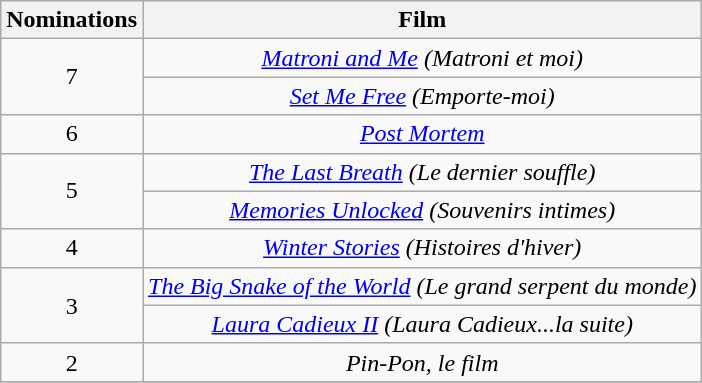<table class="wikitable" style="text-align:center;">
<tr>
<th scope="col" width="17">Nominations</th>
<th scope="col" align="center">Film</th>
</tr>
<tr>
<td rowspan="2" style="text-align:center;">7</td>
<td><em><a href='#'>Matroni and Me</a> (Matroni et moi)</em></td>
</tr>
<tr>
<td><em><a href='#'>Set Me Free</a> (Emporte-moi)</em></td>
</tr>
<tr>
<td rowspan="1" style="text-align:center;">6</td>
<td><em><a href='#'>Post Mortem</a></em></td>
</tr>
<tr>
<td rowspan="2" style="text-align:center;">5</td>
<td><em><a href='#'>The Last Breath</a> (Le dernier souffle)</em></td>
</tr>
<tr>
<td><em><a href='#'>Memories Unlocked</a> (Souvenirs intimes)</em></td>
</tr>
<tr>
<td rowspan="1" style="text-align:center;">4</td>
<td><em><a href='#'>Winter Stories</a> (Histoires d'hiver)</em></td>
</tr>
<tr>
<td rowspan="2" style="text-align:center;">3</td>
<td><em><a href='#'>The Big Snake of the World</a> (Le grand serpent du monde)</em></td>
</tr>
<tr>
<td><em><a href='#'>Laura Cadieux II</a> (Laura Cadieux...la suite)</em></td>
</tr>
<tr>
<td rowspan="1" style="text-align:center;">2</td>
<td><em>Pin-Pon, le film</em></td>
</tr>
<tr>
</tr>
</table>
